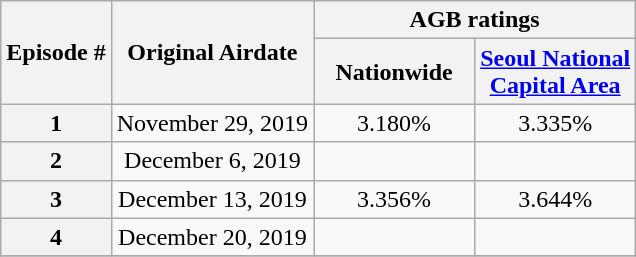<table class="wikitable sortable" style="text-align:center;">
<tr>
<th rowspan=2>Episode #</th>
<th rowspan=2>Original Airdate</th>
<th colspan=2>AGB ratings</th>
</tr>
<tr>
<th width=100>Nationwide</th>
<th width=100><a href='#'>Seoul National Capital Area</a></th>
</tr>
<tr>
<th>1</th>
<td>November 29, 2019</td>
<td>3.180%</td>
<td>3.335%</td>
</tr>
<tr>
<th>2</th>
<td>December 6, 2019</td>
<td></td>
<td></td>
</tr>
<tr>
<th>3</th>
<td>December 13, 2019</td>
<td>3.356%</td>
<td>3.644%</td>
</tr>
<tr>
<th>4</th>
<td>December 20, 2019</td>
<td></td>
<td></td>
</tr>
<tr>
</tr>
</table>
